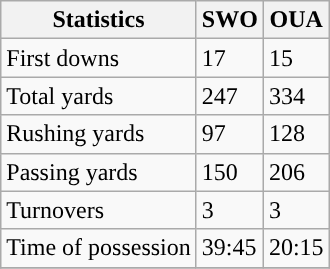<table class="wikitable" style="float: left;">
<tr>
<th>Statistics</th>
<th>SWO</th>
<th>OUA</th>
</tr>
<tr>
<td>First downs</td>
<td>17</td>
<td>15</td>
</tr>
<tr>
<td>Total yards</td>
<td>247</td>
<td>334</td>
</tr>
<tr>
<td>Rushing yards</td>
<td>97</td>
<td>128</td>
</tr>
<tr>
<td>Passing yards</td>
<td>150</td>
<td>206</td>
</tr>
<tr>
<td>Turnovers</td>
<td>3</td>
<td>3</td>
</tr>
<tr>
<td>Time of possession</td>
<td>39:45</td>
<td>20:15</td>
</tr>
<tr>
</tr>
</table>
